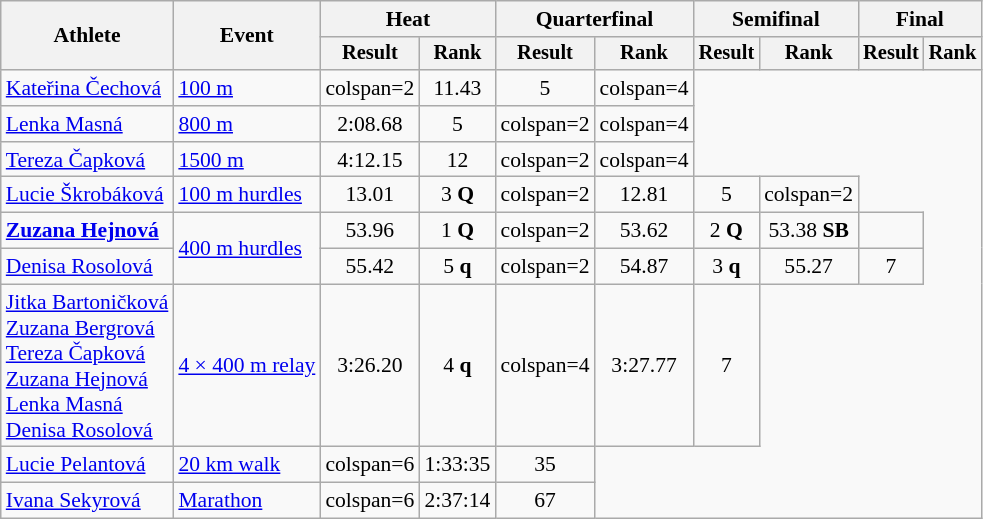<table class="wikitable" style="font-size:90%">
<tr>
<th rowspan="2">Athlete</th>
<th rowspan="2">Event</th>
<th colspan="2">Heat</th>
<th colspan="2">Quarterfinal</th>
<th colspan="2">Semifinal</th>
<th colspan="2">Final</th>
</tr>
<tr style="font-size:95%">
<th>Result</th>
<th>Rank</th>
<th>Result</th>
<th>Rank</th>
<th>Result</th>
<th>Rank</th>
<th>Result</th>
<th>Rank</th>
</tr>
<tr align=center>
<td align=left><a href='#'>Kateřina Čechová</a></td>
<td align=left><a href='#'>100 m</a></td>
<td>colspan=2 </td>
<td>11.43</td>
<td>5</td>
<td>colspan=4 </td>
</tr>
<tr align=center>
<td align=left><a href='#'>Lenka Masná</a></td>
<td align=left><a href='#'>800 m</a></td>
<td>2:08.68</td>
<td>5</td>
<td>colspan=2 </td>
<td>colspan=4 </td>
</tr>
<tr align=center>
<td align=left><a href='#'>Tereza Čapková</a></td>
<td align=left><a href='#'>1500 m</a></td>
<td>4:12.15</td>
<td>12</td>
<td>colspan=2 </td>
<td>colspan=4 </td>
</tr>
<tr align=center>
<td align=left><a href='#'>Lucie Škrobáková</a></td>
<td align=left><a href='#'>100 m hurdles</a></td>
<td>13.01</td>
<td>3 <strong>Q</strong></td>
<td>colspan=2 </td>
<td>12.81</td>
<td>5</td>
<td>colspan=2 </td>
</tr>
<tr align=center>
<td align=left><strong><a href='#'>Zuzana Hejnová</a></strong></td>
<td rowspan=2 align=left><a href='#'>400 m hurdles</a></td>
<td>53.96</td>
<td>1 <strong>Q</strong></td>
<td>colspan=2 </td>
<td>53.62</td>
<td>2 <strong>Q</strong></td>
<td>53.38 <strong>SB</strong></td>
<td></td>
</tr>
<tr align=center>
<td align=left><a href='#'>Denisa Rosolová</a></td>
<td>55.42</td>
<td>5 <strong>q</strong></td>
<td>colspan=2 </td>
<td>54.87</td>
<td>3 <strong>q</strong></td>
<td>55.27</td>
<td>7</td>
</tr>
<tr align=center>
<td align=left><a href='#'>Jitka Bartoničková</a><br><a href='#'>Zuzana Bergrová</a><br><a href='#'>Tereza Čapková</a><br><a href='#'>Zuzana Hejnová</a><br><a href='#'>Lenka Masná</a><br><a href='#'>Denisa Rosolová</a></td>
<td align=left><a href='#'>4 × 400 m relay</a></td>
<td>3:26.20</td>
<td>4 <strong>q</strong></td>
<td>colspan=4 </td>
<td>3:27.77</td>
<td>7</td>
</tr>
<tr align=center>
<td align=left><a href='#'>Lucie Pelantová</a></td>
<td align=left><a href='#'>20 km walk</a></td>
<td>colspan=6 </td>
<td>1:33:35</td>
<td>35</td>
</tr>
<tr align=center>
<td align=left><a href='#'>Ivana Sekyrová</a></td>
<td align=left><a href='#'>Marathon</a></td>
<td>colspan=6 </td>
<td>2:37:14</td>
<td>67</td>
</tr>
</table>
